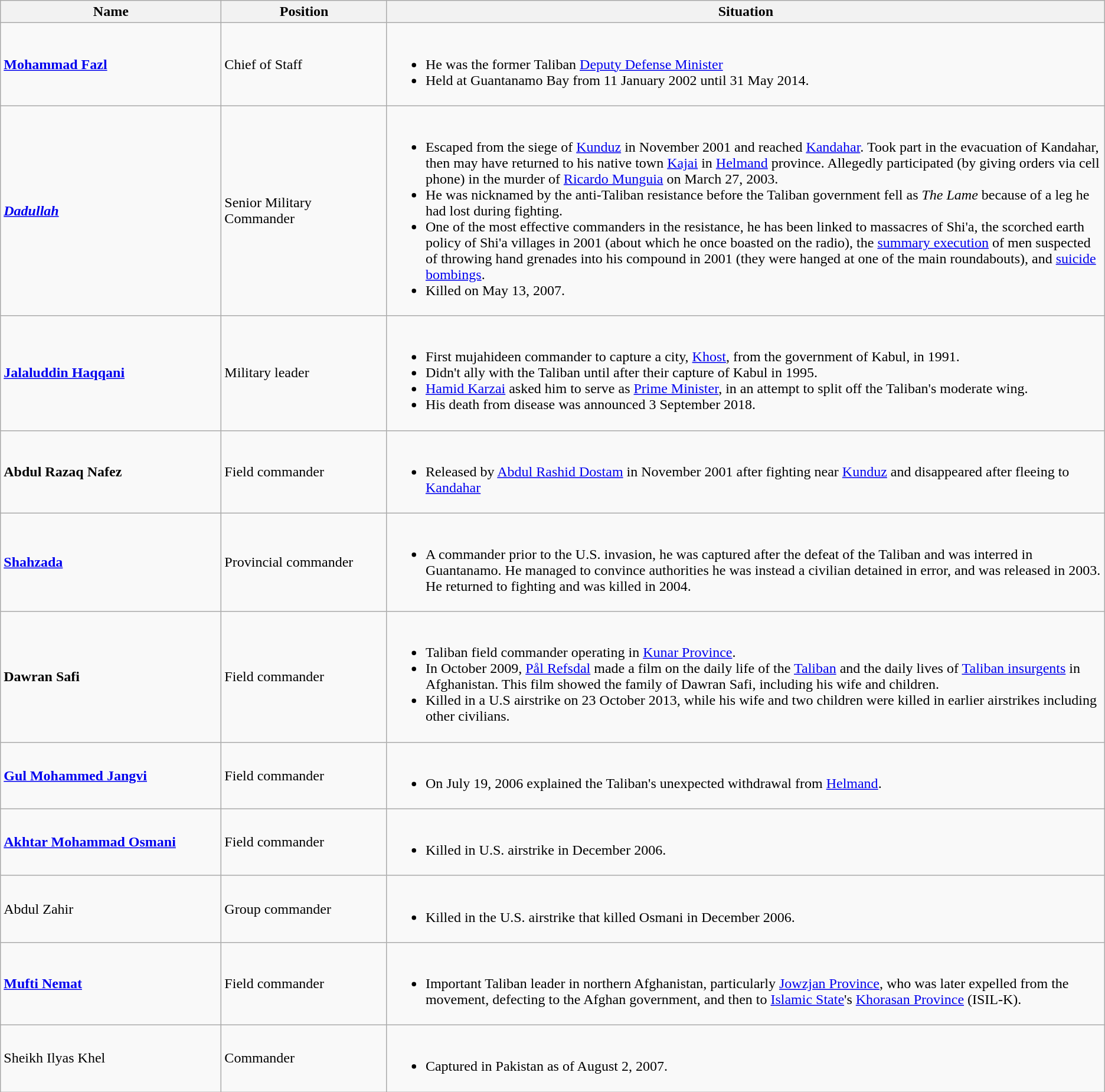<table class="wikitable" summary="Field commanders">
<tr>
<th style="width: 20%;">Name</th>
<th style="width: 15%;">Position</th>
<th style="width: 65%;">Situation</th>
</tr>
<tr>
<td><strong><a href='#'>Mohammad Fazl</a></strong></td>
<td>Chief of Staff</td>
<td><br><ul><li>He was the former Taliban <a href='#'>Deputy Defense Minister</a></li><li>Held at Guantanamo Bay from 11 January 2002 until 31 May 2014.</li></ul></td>
</tr>
<tr>
<td><strong><em><a href='#'>Dadullah</a></em></strong></td>
<td>Senior Military Commander</td>
<td><br><ul><li>Escaped from the siege of <a href='#'>Kunduz</a> in November 2001 and reached <a href='#'>Kandahar</a>. Took part in the evacuation of Kandahar, then may have returned to his native town <a href='#'>Kajai</a> in <a href='#'>Helmand</a> province. Allegedly participated (by giving orders via cell phone) in the murder of <a href='#'>Ricardo Munguia</a> on March 27, 2003.</li><li>He was nicknamed by the anti-Taliban resistance before the Taliban government fell as <em>The Lame</em> because of a leg he had lost during fighting.</li><li>One of the most effective commanders in the resistance, he has been linked to massacres of Shi'a, the scorched earth policy of Shi'a villages in 2001 (about which he once boasted on the radio), the <a href='#'>summary execution</a> of men suspected of throwing hand grenades into his compound in 2001 (they were hanged at one of the main roundabouts), and <a href='#'>suicide bombings</a>.</li><li>Killed on May 13, 2007.</li></ul></td>
</tr>
<tr>
<td><strong><a href='#'>Jalaluddin Haqqani</a></strong></td>
<td>Military leader</td>
<td><br><ul><li>First mujahideen commander to capture a city, <a href='#'>Khost</a>, from the government of Kabul, in 1991.</li><li>Didn't ally with the Taliban until after their capture of Kabul in 1995.</li><li><a href='#'>Hamid Karzai</a> asked him to serve as <a href='#'>Prime Minister</a>, in an attempt to split off the Taliban's moderate wing.</li><li>His death from disease was announced 3 September 2018.</li></ul></td>
</tr>
<tr>
<td><strong>Abdul Razaq Nafez</strong></td>
<td>Field commander</td>
<td><br><ul><li>Released by <a href='#'>Abdul Rashid Dostam</a> in November 2001 after fighting near <a href='#'>Kunduz</a> and disappeared after fleeing to <a href='#'>Kandahar</a></li></ul></td>
</tr>
<tr>
<td><strong><a href='#'>Shahzada</a></strong></td>
<td>Provincial commander</td>
<td><br><ul><li>A commander prior to the U.S. invasion, he was captured after the defeat of the Taliban and was interred in Guantanamo.  He managed to convince authorities he was instead a civilian detained in error, and was released in 2003.  He returned to fighting and was killed in 2004.</li></ul></td>
</tr>
<tr>
<td><strong>Dawran Safi</strong></td>
<td>Field commander</td>
<td><br><ul><li>Taliban field commander operating in <a href='#'>Kunar Province</a>.</li><li>In October 2009, <a href='#'>Pål Refsdal</a> made a film on the daily life of the <a href='#'>Taliban</a> and the daily lives of <a href='#'>Taliban insurgents</a> in Afghanistan. This film showed the family of Dawran Safi, including his wife and children.</li><li>Killed in a U.S airstrike on 23 October 2013, while his wife and two children were killed in earlier airstrikes including other civilians.</li></ul></td>
</tr>
<tr>
<td><strong><a href='#'>Gul Mohammed Jangvi</a></strong></td>
<td>Field commander</td>
<td><br><ul><li>On July 19, 2006 explained the Taliban's unexpected withdrawal from <a href='#'>Helmand</a>.</li></ul></td>
</tr>
<tr>
<td><strong><a href='#'>Akhtar Mohammad Osmani</a></strong></td>
<td>Field commander</td>
<td><br><ul><li>Killed in U.S. airstrike in December 2006.</li></ul></td>
</tr>
<tr>
<td>Abdul Zahir</td>
<td>Group commander</td>
<td><br><ul><li>Killed in the U.S. airstrike that killed Osmani in December 2006.</li></ul></td>
</tr>
<tr>
<td><strong><a href='#'>Mufti Nemat</a></strong></td>
<td>Field commander</td>
<td><br><ul><li>Important Taliban leader in northern Afghanistan, particularly <a href='#'>Jowzjan Province</a>, who was later expelled from the movement, defecting to the Afghan government, and then to <a href='#'>Islamic State</a>'s <a href='#'>Khorasan Province</a> (ISIL-K).</li></ul></td>
</tr>
<tr>
<td>Sheikh Ilyas Khel</td>
<td>Commander</td>
<td><br><ul><li>Captured in Pakistan as of August 2, 2007.</li></ul></td>
</tr>
</table>
